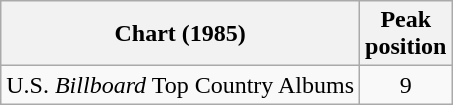<table class="wikitable">
<tr>
<th>Chart (1985)</th>
<th>Peak<br>position</th>
</tr>
<tr>
<td>U.S. <em>Billboard</em> Top Country Albums</td>
<td style="text-align:center;">9</td>
</tr>
</table>
